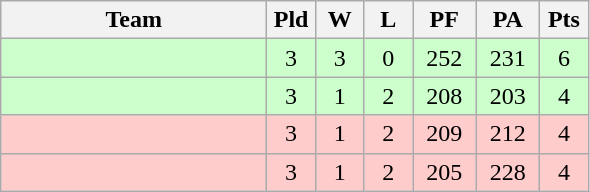<table class="wikitable" style="text-align:center;">
<tr>
<th width=170>Team</th>
<th width=25>Pld</th>
<th width=25>W</th>
<th width=25>L</th>
<th width=35>PF</th>
<th width=35>PA</th>
<th width=25>Pts</th>
</tr>
<tr bgcolor=#ccffcc>
<td align="left"></td>
<td>3</td>
<td>3</td>
<td>0</td>
<td>252</td>
<td>231</td>
<td>6</td>
</tr>
<tr bgcolor=#ccffcc>
<td align="left"></td>
<td>3</td>
<td>1</td>
<td>2</td>
<td>208</td>
<td>203</td>
<td>4</td>
</tr>
<tr bgcolor=#ffcccc>
<td align="left"></td>
<td>3</td>
<td>1</td>
<td>2</td>
<td>209</td>
<td>212</td>
<td>4</td>
</tr>
<tr bgcolor=#ffcccc>
<td align="left"></td>
<td>3</td>
<td>1</td>
<td>2</td>
<td>205</td>
<td>228</td>
<td>4</td>
</tr>
</table>
